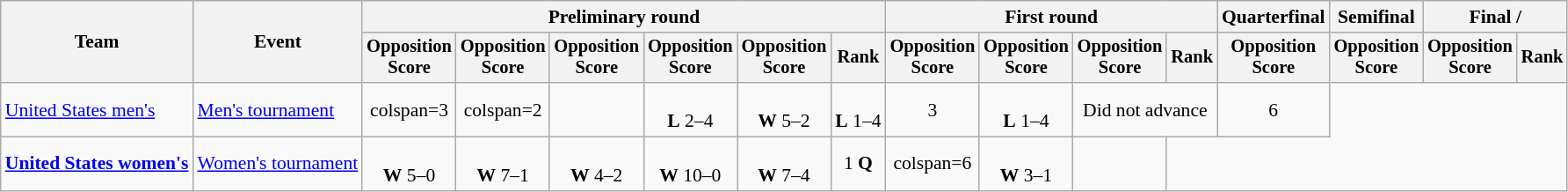<table class=wikitable style=font-size:90%;text-align:center>
<tr>
<th rowspan=2>Team</th>
<th rowspan=2>Event</th>
<th colspan=6>Preliminary round</th>
<th colspan=4>First round</th>
<th>Quarterfinal</th>
<th>Semifinal</th>
<th colspan=2>Final / </th>
</tr>
<tr style=font-size:95%>
<th>Opposition<br>Score</th>
<th>Opposition<br>Score</th>
<th>Opposition<br>Score</th>
<th>Opposition<br>Score</th>
<th>Opposition<br>Score</th>
<th>Rank</th>
<th>Opposition<br>Score</th>
<th>Opposition<br>Score</th>
<th>Opposition<br>Score</th>
<th>Rank</th>
<th>Opposition<br>Score</th>
<th>Opposition<br>Score</th>
<th>Opposition<br>Score</th>
<th>Rank</th>
</tr>
<tr>
<td align=left><a href='#'>United States men's</a></td>
<td align=left><a href='#'>Men's tournament</a></td>
<td>colspan=3 </td>
<td>colspan=2 </td>
<td></td>
<td><br><strong>L</strong> 2–4</td>
<td><br><strong>W</strong> 5–2</td>
<td><br><strong>L</strong> 1–4</td>
<td>3</td>
<td><br><strong>L</strong> 1–4</td>
<td colspan=2>Did not advance</td>
<td>6</td>
</tr>
<tr>
<td align=left><strong><a href='#'>United States women's</a></strong></td>
<td align=left><a href='#'>Women's tournament</a></td>
<td><br><strong>W</strong> 5–0</td>
<td><br><strong>W</strong> 7–1</td>
<td><br><strong>W</strong> 4–2</td>
<td><br><strong>W</strong> 10–0</td>
<td><br><strong>W</strong> 7–4</td>
<td>1 <strong>Q</strong></td>
<td>colspan=6 </td>
<td><br><strong>W</strong> 3–1</td>
<td></td>
</tr>
</table>
